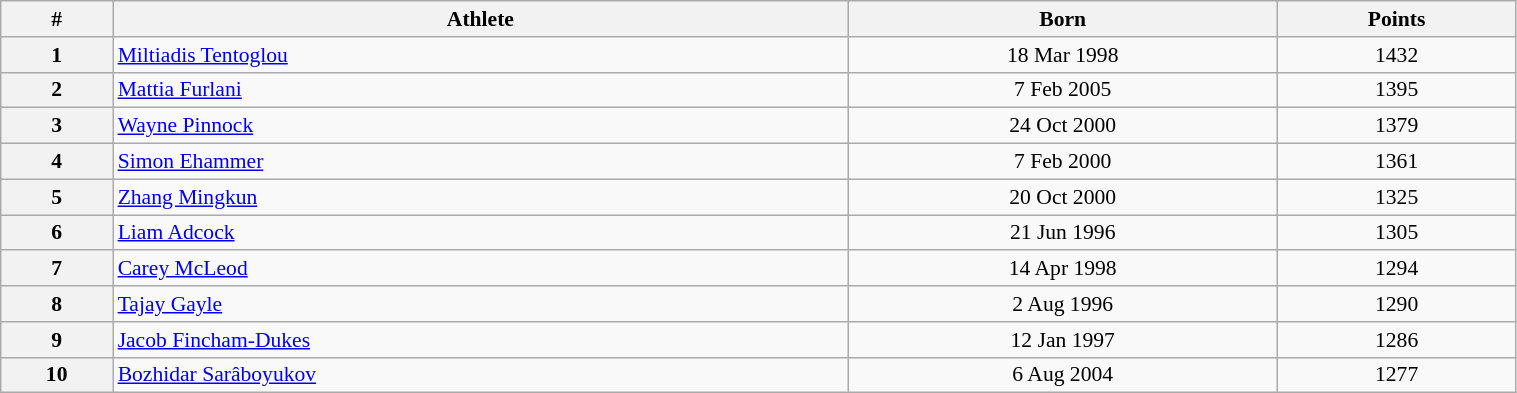<table class="wikitable" width=80% style="font-size:90%; text-align:center;">
<tr>
<th>#</th>
<th>Athlete</th>
<th>Born</th>
<th>Points</th>
</tr>
<tr>
<th>1</th>
<td align=left> <a href='#'>Miltiadis Tentoglou</a></td>
<td>18 Mar 1998</td>
<td>1432</td>
</tr>
<tr>
<th>2</th>
<td align=left> <a href='#'>Mattia Furlani</a></td>
<td>7 Feb 2005</td>
<td>1395</td>
</tr>
<tr>
<th>3</th>
<td align=left> <a href='#'>Wayne Pinnock</a></td>
<td>24 Oct 2000</td>
<td>1379</td>
</tr>
<tr>
<th>4</th>
<td align=left> <a href='#'>Simon Ehammer</a></td>
<td>7 Feb 2000</td>
<td>1361</td>
</tr>
<tr>
<th>5</th>
<td align=left> <a href='#'>Zhang Mingkun</a></td>
<td>20 Oct 2000</td>
<td>1325</td>
</tr>
<tr>
<th>6</th>
<td align=left> <a href='#'>Liam Adcock</a></td>
<td>21 Jun 1996</td>
<td>1305</td>
</tr>
<tr>
<th>7</th>
<td align=left> <a href='#'>Carey McLeod</a></td>
<td>14 Apr 1998</td>
<td>1294</td>
</tr>
<tr>
<th>8</th>
<td align=left> <a href='#'>Tajay Gayle</a></td>
<td>2 Aug 1996</td>
<td>1290</td>
</tr>
<tr>
<th>9</th>
<td align=left> <a href='#'>Jacob Fincham-Dukes</a></td>
<td>12 Jan 1997</td>
<td>1286</td>
</tr>
<tr>
<th>10</th>
<td align=left> <a href='#'>Bozhidar Sarâboyukov</a></td>
<td>6 Aug 2004</td>
<td>1277</td>
</tr>
</table>
